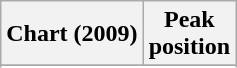<table class="wikitable sortable plainrowheaders">
<tr>
<th>Chart (2009)</th>
<th>Peak<br>position</th>
</tr>
<tr>
</tr>
<tr>
</tr>
<tr>
</tr>
<tr>
</tr>
<tr>
</tr>
</table>
